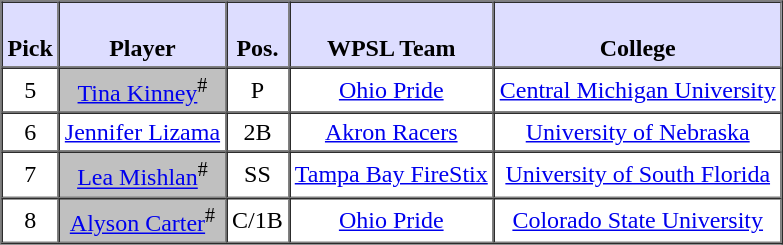<table style="text-align: center" border="1" cellpadding="3" cellspacing="0">
<tr>
<th style="background:#ddf;"><br>Pick</th>
<th style="background:#ddf;"><br>Player</th>
<th style="background:#ddf;"><br>Pos.</th>
<th style="background:#ddf;"><br>WPSL Team</th>
<th style="background:#ddf;"><br>College</th>
</tr>
<tr>
<td>5</td>
<td style="background:#C0C0C0;"><a href='#'>Tina Kinney</a><sup>#</sup></td>
<td>P</td>
<td><a href='#'>Ohio Pride</a></td>
<td><a href='#'>Central Michigan University</a></td>
</tr>
<tr>
<td>6</td>
<td><a href='#'>Jennifer Lizama</a></td>
<td>2B</td>
<td><a href='#'>Akron Racers</a></td>
<td><a href='#'>University of Nebraska</a></td>
</tr>
<tr>
<td>7</td>
<td style="background:#C0C0C0;"><a href='#'>Lea Mishlan</a><sup>#</sup></td>
<td>SS</td>
<td><a href='#'>Tampa Bay FireStix</a></td>
<td><a href='#'>University of South Florida</a></td>
</tr>
<tr>
<td>8</td>
<td style="background:#C0C0C0;"><a href='#'>Alyson Carter</a><sup>#</sup></td>
<td>C/1B</td>
<td><a href='#'>Ohio Pride</a></td>
<td><a href='#'>Colorado State University</a></td>
</tr>
</table>
